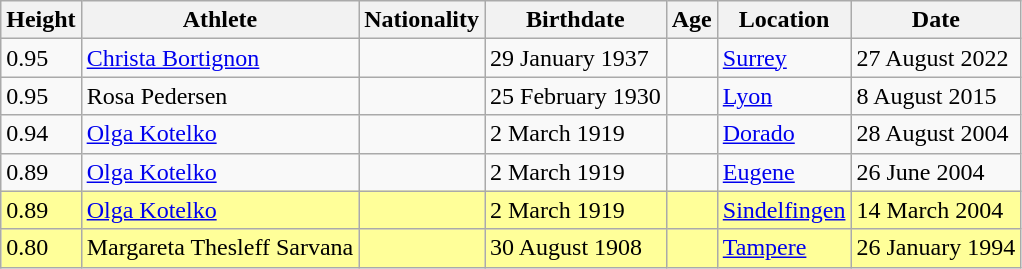<table class="wikitable">
<tr>
<th>Height</th>
<th>Athlete</th>
<th>Nationality</th>
<th>Birthdate</th>
<th>Age</th>
<th>Location</th>
<th>Date</th>
</tr>
<tr>
<td>0.95</td>
<td><a href='#'>Christa Bortignon</a></td>
<td></td>
<td>29 January 1937</td>
<td></td>
<td><a href='#'>Surrey</a></td>
<td>27 August 2022</td>
</tr>
<tr>
<td>0.95</td>
<td>Rosa Pedersen</td>
<td></td>
<td>25 February 1930</td>
<td></td>
<td><a href='#'>Lyon</a></td>
<td>8 August 2015</td>
</tr>
<tr>
<td>0.94</td>
<td><a href='#'>Olga Kotelko</a></td>
<td></td>
<td>2 March 1919</td>
<td></td>
<td><a href='#'>Dorado</a></td>
<td>28 August 2004</td>
</tr>
<tr>
<td>0.89</td>
<td><a href='#'>Olga Kotelko</a></td>
<td></td>
<td>2 March 1919</td>
<td></td>
<td><a href='#'>Eugene</a></td>
<td>26 June 2004</td>
</tr>
<tr style="background:#ff9;">
<td>0.89 </td>
<td><a href='#'>Olga Kotelko</a></td>
<td></td>
<td>2 March 1919</td>
<td></td>
<td><a href='#'>Sindelfingen</a></td>
<td>14 March 2004</td>
</tr>
<tr style="background:#ff9;">
<td>0.80 </td>
<td>Margareta Thesleff Sarvana</td>
<td></td>
<td>30 August 1908</td>
<td></td>
<td><a href='#'>Tampere</a></td>
<td>26 January 1994</td>
</tr>
</table>
